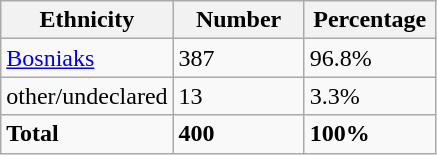<table class="wikitable">
<tr>
<th width="100px">Ethnicity</th>
<th width="80px">Number</th>
<th width="80px">Percentage</th>
</tr>
<tr>
<td><a href='#'>Bosniaks</a></td>
<td>387</td>
<td>96.8%</td>
</tr>
<tr>
<td>other/undeclared</td>
<td>13</td>
<td>3.3%</td>
</tr>
<tr>
<td><strong>Total</strong></td>
<td><strong>400</strong></td>
<td><strong>100%</strong></td>
</tr>
</table>
